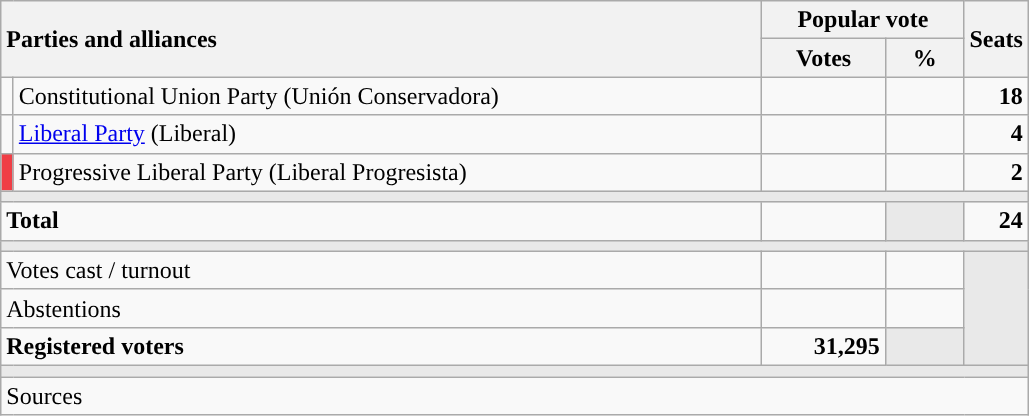<table class="wikitable" style="text-align:right;">
<tr>
<th style="text-align:left;" rowspan="2" colspan="2" width="500">Parties and alliances</th>
<th colspan="2">Popular vote</th>
<th rowspan="2" width="35">Seats</th>
</tr>
<tr>
<th width="75">Votes</th>
<th width="45">%</th>
</tr>
<tr>
<td width="1" style="color:inherit;background:"></td>
<td align="left">Constitutional Union Party (Unión Conservadora)</td>
<td></td>
<td></td>
<td><strong>18</strong></td>
</tr>
<tr>
<td style="color:inherit;background:"></td>
<td align="left"><a href='#'>Liberal Party</a> (Liberal)</td>
<td></td>
<td></td>
<td><strong>4</strong></td>
</tr>
<tr>
<td style="color:inherit;background:#F03E46"></td>
<td align="left">Progressive Liberal Party (Liberal Progresista)</td>
<td></td>
<td></td>
<td><strong>2</strong></td>
</tr>
<tr>
<td colspan="5" bgcolor="#E9E9E9"></td>
</tr>
<tr style="font-weight:bold;">
<td align="left" colspan="2">Total</td>
<td></td>
<td bgcolor="#E9E9E9"></td>
<td>24</td>
</tr>
<tr>
<td colspan="5" bgcolor="#E9E9E9"></td>
</tr>
<tr>
<td align="left" colspan="2">Votes cast / turnout</td>
<td></td>
<td></td>
<td bgcolor="#E9E9E9" rowspan="3"></td>
</tr>
<tr>
<td align="left" colspan="2">Abstentions</td>
<td></td>
<td></td>
</tr>
<tr style="font-weight:bold;">
<td align="left" colspan="2">Registered voters</td>
<td>31,295</td>
<td bgcolor="#E9E9E9"></td>
</tr>
<tr>
<td colspan="5" bgcolor="#E9E9E9"></td>
</tr>
<tr>
<td align="left" colspan="5">Sources</td>
</tr>
</table>
